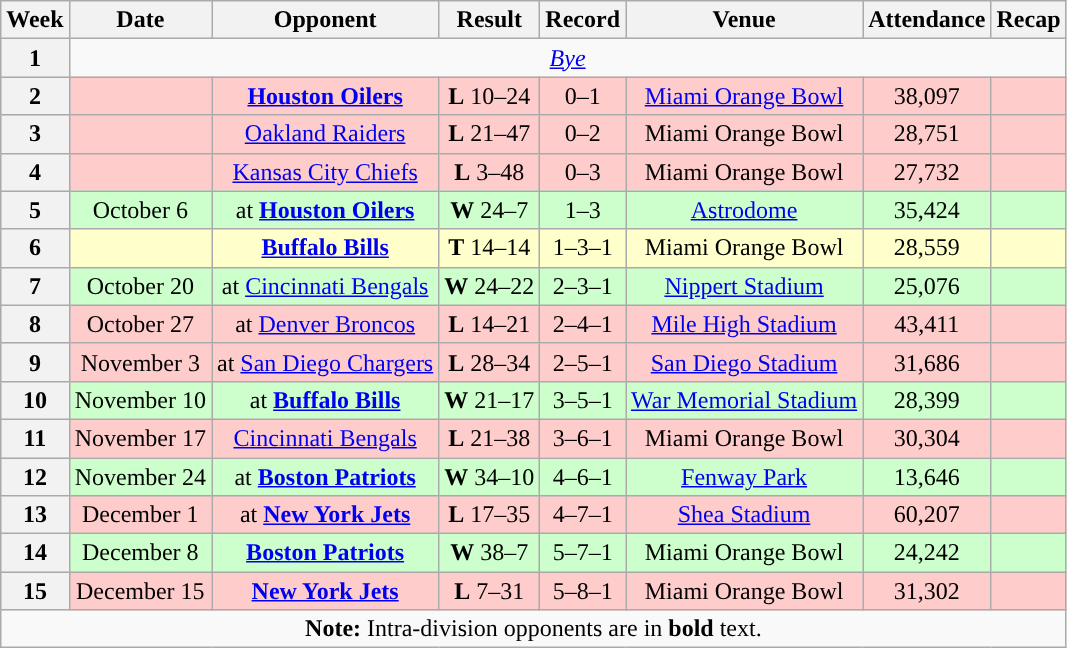<table class="wikitable" style="text-align:center">
<tr>
<th>Week</th>
<th>Date</th>
<th>Opponent</th>
<th>Result</th>
<th>Record</th>
<th>Venue</th>
<th>Attendance</th>
<th>Recap</th>
</tr>
<tr>
<th>1</th>
<td colspan=7 align="center"><em><a href='#'>Bye</a></em></td>
</tr>
<tr style="background:#fcc">
<th>2</th>
<td></td>
<td><strong><a href='#'>Houston Oilers</a></strong></td>
<td><strong>L</strong> 10–24</td>
<td>0–1</td>
<td><a href='#'>Miami Orange Bowl</a></td>
<td>38,097</td>
<td></td>
</tr>
<tr style="background:#fcc">
<th>3</th>
<td></td>
<td><a href='#'>Oakland Raiders</a></td>
<td><strong>L</strong> 21–47</td>
<td>0–2</td>
<td>Miami Orange Bowl</td>
<td>28,751</td>
<td></td>
</tr>
<tr style="background:#fcc">
<th>4</th>
<td></td>
<td><a href='#'>Kansas City Chiefs</a></td>
<td><strong>L</strong> 3–48</td>
<td>0–3</td>
<td>Miami Orange Bowl</td>
<td>27,732</td>
<td></td>
</tr>
<tr style="background:#cfc">
<th>5</th>
<td>October 6</td>
<td>at <strong><a href='#'>Houston Oilers</a></strong></td>
<td><strong>W</strong> 24–7</td>
<td>1–3</td>
<td><a href='#'>Astrodome</a></td>
<td>35,424</td>
<td></td>
</tr>
<tr style="background:#ffc">
<th>6</th>
<td></td>
<td><strong><a href='#'>Buffalo Bills</a></strong></td>
<td><strong>T</strong> 14–14</td>
<td>1–3–1</td>
<td>Miami Orange Bowl</td>
<td>28,559</td>
<td></td>
</tr>
<tr style="background:#cfc">
<th>7</th>
<td>October 20</td>
<td>at <a href='#'>Cincinnati Bengals</a></td>
<td><strong>W</strong> 24–22</td>
<td>2–3–1</td>
<td><a href='#'>Nippert Stadium</a></td>
<td>25,076</td>
<td></td>
</tr>
<tr style="background:#fcc">
<th>8</th>
<td>October 27</td>
<td>at <a href='#'>Denver Broncos</a></td>
<td><strong>L</strong> 14–21</td>
<td>2–4–1</td>
<td><a href='#'>Mile High Stadium</a></td>
<td>43,411</td>
<td></td>
</tr>
<tr style="background:#fcc">
<th>9</th>
<td>November 3</td>
<td>at <a href='#'>San Diego Chargers</a></td>
<td><strong>L</strong> 28–34</td>
<td>2–5–1</td>
<td><a href='#'>San Diego Stadium</a></td>
<td>31,686</td>
<td></td>
</tr>
<tr style="background:#cfc">
<th>10</th>
<td>November 10</td>
<td>at <strong><a href='#'>Buffalo Bills</a></strong></td>
<td><strong>W</strong> 21–17</td>
<td>3–5–1</td>
<td><a href='#'>War Memorial Stadium</a></td>
<td>28,399</td>
<td></td>
</tr>
<tr style="background:#fcc">
<th>11</th>
<td>November 17</td>
<td><a href='#'>Cincinnati Bengals</a></td>
<td><strong>L</strong> 21–38</td>
<td>3–6–1</td>
<td>Miami Orange Bowl</td>
<td>30,304</td>
<td></td>
</tr>
<tr style="background:#cfc">
<th>12</th>
<td>November 24</td>
<td>at <strong><a href='#'>Boston Patriots</a></strong></td>
<td><strong>W</strong> 34–10</td>
<td>4–6–1</td>
<td><a href='#'>Fenway Park</a></td>
<td>13,646</td>
<td></td>
</tr>
<tr style="background:#fcc">
<th>13</th>
<td>December 1</td>
<td>at <strong><a href='#'>New York Jets</a></strong></td>
<td><strong>L</strong> 17–35</td>
<td>4–7–1</td>
<td><a href='#'>Shea Stadium</a></td>
<td>60,207</td>
<td></td>
</tr>
<tr style="background:#cfc">
<th>14</th>
<td>December 8</td>
<td><strong><a href='#'>Boston Patriots</a></strong></td>
<td><strong>W</strong> 38–7</td>
<td>5–7–1</td>
<td>Miami Orange Bowl</td>
<td>24,242</td>
<td></td>
</tr>
<tr style="background:#fcc">
<th>15</th>
<td>December 15</td>
<td><strong><a href='#'>New York Jets</a></strong></td>
<td><strong>L</strong> 7–31</td>
<td>5–8–1</td>
<td>Miami Orange Bowl</td>
<td>31,302</td>
<td></td>
</tr>
<tr>
<td colspan="8"><strong>Note:</strong> Intra-division opponents are in <strong>bold</strong> text.</td>
</tr>
</table>
